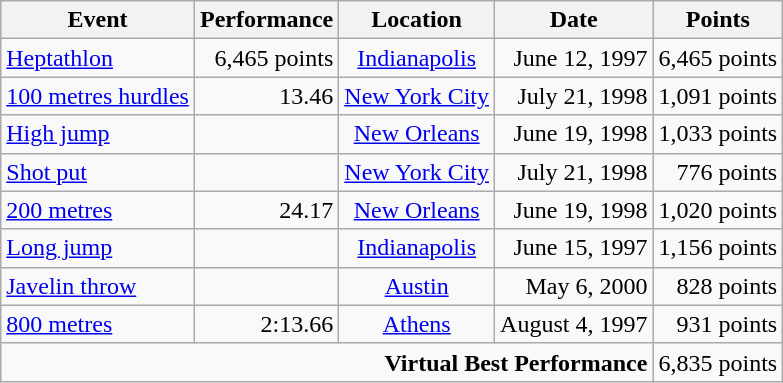<table class="wikitable">
<tr>
<th>Event</th>
<th>Performance</th>
<th>Location</th>
<th>Date</th>
<th>Points</th>
</tr>
<tr>
<td><a href='#'>Heptathlon</a></td>
<td align=right>6,465 points</td>
<td align=center><a href='#'>Indianapolis</a></td>
<td align=right>June 12, 1997</td>
<td align=center>6,465 points</td>
</tr>
<tr>
<td><a href='#'>100 metres hurdles</a></td>
<td align=right>13.46</td>
<td align=center><a href='#'>New York City</a></td>
<td align=right>July 21, 1998</td>
<td align=right>1,091 points</td>
</tr>
<tr>
<td><a href='#'>High jump</a></td>
<td align=right></td>
<td align=center><a href='#'>New Orleans</a></td>
<td align=right>June 19, 1998</td>
<td align=right>1,033 points</td>
</tr>
<tr>
<td><a href='#'>Shot put</a></td>
<td align=right></td>
<td align=center><a href='#'>New York City</a></td>
<td align=right>July 21, 1998</td>
<td align=right>776 points</td>
</tr>
<tr>
<td><a href='#'>200 metres</a></td>
<td align=right>24.17</td>
<td align=center><a href='#'>New Orleans</a></td>
<td align=right>June 19, 1998</td>
<td align=right>1,020 points</td>
</tr>
<tr>
<td><a href='#'>Long jump</a></td>
<td align=right></td>
<td align=center><a href='#'>Indianapolis</a></td>
<td align=right>June 15, 1997</td>
<td align=right>1,156 points</td>
</tr>
<tr>
<td><a href='#'>Javelin throw</a></td>
<td align=right></td>
<td align=center><a href='#'>Austin</a></td>
<td align=right>May 6, 2000</td>
<td align=right>828 points</td>
</tr>
<tr>
<td><a href='#'>800 metres</a></td>
<td align=right>2:13.66</td>
<td align=center><a href='#'>Athens</a></td>
<td align=right>August 4, 1997</td>
<td align=right>931 points</td>
</tr>
<tr>
<td colspan=4 align=right><strong>Virtual Best Performance</strong></td>
<td align=right>6,835 points</td>
</tr>
</table>
